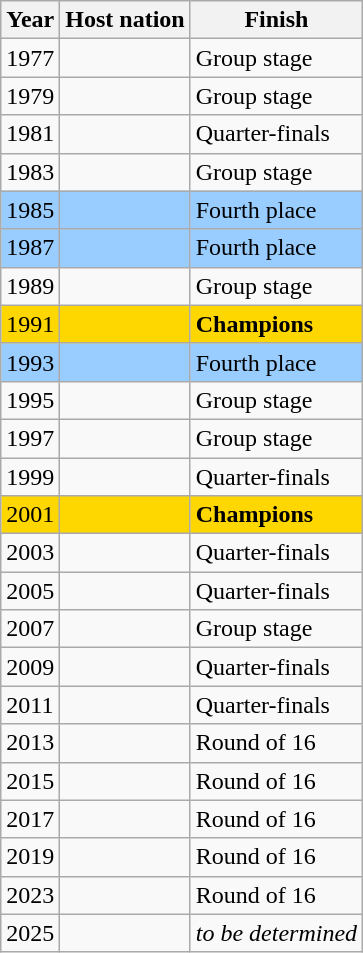<table class="wikitable">
<tr>
<th>Year</th>
<th>Host nation</th>
<th>Finish</th>
</tr>
<tr>
<td>1977</td>
<td></td>
<td>Group stage</td>
</tr>
<tr>
<td>1979</td>
<td></td>
<td>Group stage</td>
</tr>
<tr>
<td>1981</td>
<td></td>
<td>Quarter-finals</td>
</tr>
<tr>
<td>1983</td>
<td></td>
<td>Group stage</td>
</tr>
<tr bgcolor=#9acdff>
<td>1985</td>
<td></td>
<td>Fourth place</td>
</tr>
<tr bgcolor=#9acdff>
<td>1987</td>
<td></td>
<td>Fourth place</td>
</tr>
<tr>
<td>1989</td>
<td></td>
<td>Group stage</td>
</tr>
<tr bgcolor=gold>
<td>1991</td>
<td></td>
<td><strong>Champions</strong></td>
</tr>
<tr bgcolor=#9acdff>
<td>1993</td>
<td></td>
<td>Fourth place</td>
</tr>
<tr>
<td>1995</td>
<td></td>
<td>Group stage</td>
</tr>
<tr>
<td>1997</td>
<td></td>
<td>Group stage</td>
</tr>
<tr>
<td>1999</td>
<td></td>
<td>Quarter-finals</td>
</tr>
<tr bgcolor=gold>
<td>2001</td>
<td></td>
<td><strong>Champions</strong></td>
</tr>
<tr>
<td>2003</td>
<td></td>
<td>Quarter-finals</td>
</tr>
<tr>
<td>2005</td>
<td></td>
<td>Quarter-finals</td>
</tr>
<tr>
<td>2007</td>
<td></td>
<td>Group stage</td>
</tr>
<tr>
<td>2009</td>
<td></td>
<td>Quarter-finals</td>
</tr>
<tr>
<td>2011</td>
<td></td>
<td>Quarter-finals</td>
</tr>
<tr>
<td>2013</td>
<td></td>
<td>Round of 16</td>
</tr>
<tr>
<td>2015</td>
<td></td>
<td>Round of 16</td>
</tr>
<tr>
<td>2017</td>
<td></td>
<td>Round of 16</td>
</tr>
<tr>
<td>2019</td>
<td></td>
<td>Round of 16</td>
</tr>
<tr>
<td>2023</td>
<td></td>
<td>Round of 16</td>
</tr>
<tr>
<td>2025</td>
<td></td>
<td><em>to be determined</em></td>
</tr>
</table>
